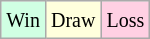<table class="wikitable">
<tr>
<td style="background-color: #d0ffe3;"><small>Win</small></td>
<td style="background-color: #ffffdd;"><small>Draw</small></td>
<td style="background-color: #ffd0e3;"><small>Loss</small></td>
</tr>
</table>
